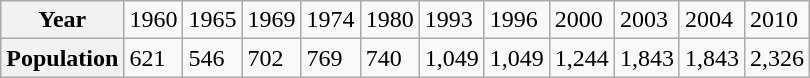<table class="wikitable">
<tr>
<th>Year</th>
<td>1960</td>
<td>1965</td>
<td>1969</td>
<td>1974</td>
<td>1980</td>
<td>1993</td>
<td>1996</td>
<td>2000</td>
<td>2003</td>
<td>2004</td>
<td>2010</td>
</tr>
<tr>
<th>Population</th>
<td>621</td>
<td>546</td>
<td>702</td>
<td>769</td>
<td>740</td>
<td>1,049</td>
<td>1,049</td>
<td>1,244</td>
<td>1,843</td>
<td>1,843</td>
<td>2,326</td>
</tr>
</table>
